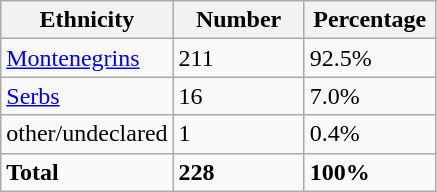<table class="wikitable">
<tr>
<th width="100px">Ethnicity</th>
<th width="80px">Number</th>
<th width="80px">Percentage</th>
</tr>
<tr>
<td><a href='#'>Montenegrins</a></td>
<td>211</td>
<td>92.5%</td>
</tr>
<tr>
<td><a href='#'>Serbs</a></td>
<td>16</td>
<td>7.0%</td>
</tr>
<tr>
<td>other/undeclared</td>
<td>1</td>
<td>0.4%</td>
</tr>
<tr>
<td><strong>Total</strong></td>
<td><strong>228</strong></td>
<td><strong>100%</strong></td>
</tr>
</table>
